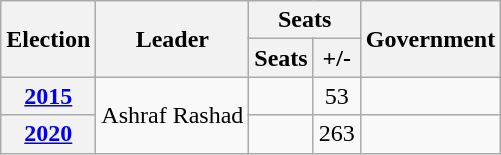<table class="wikitable" style=text-align:center>
<tr>
<th rowspan="2">Election</th>
<th rowspan="2">Leader</th>
<th colspan="2">Seats</th>
<th rowspan="2">Government</th>
</tr>
<tr>
<th>Seats</th>
<th>+/-</th>
</tr>
<tr>
<th><a href='#'>2015</a></th>
<td align=left rowspan=2>Ashraf Rashad</td>
<td></td>
<td> 53</td>
<td></td>
</tr>
<tr>
<th><a href='#'>2020</a></th>
<td></td>
<td> 263</td>
<td></td>
</tr>
</table>
